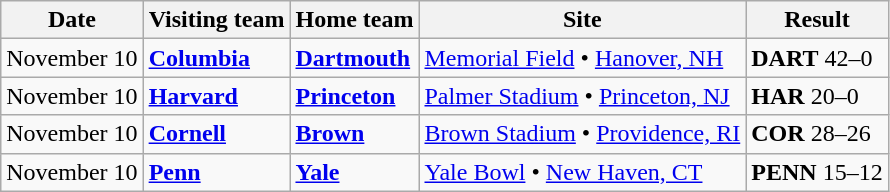<table class="wikitable">
<tr>
<th>Date</th>
<th>Visiting team</th>
<th>Home team</th>
<th>Site</th>
<th>Result</th>
</tr>
<tr>
<td>November 10</td>
<td><strong><a href='#'>Columbia</a></strong></td>
<td><strong><a href='#'>Dartmouth</a></strong></td>
<td><a href='#'>Memorial Field</a> • <a href='#'>Hanover, NH</a></td>
<td><strong>DART</strong> 42–0</td>
</tr>
<tr>
<td>November 10</td>
<td><strong><a href='#'>Harvard</a></strong></td>
<td><strong><a href='#'>Princeton</a></strong></td>
<td><a href='#'>Palmer Stadium</a> • <a href='#'>Princeton, NJ</a></td>
<td><strong>HAR</strong> 20–0</td>
</tr>
<tr>
<td>November 10</td>
<td><strong><a href='#'>Cornell</a></strong></td>
<td><strong><a href='#'>Brown</a></strong></td>
<td><a href='#'>Brown Stadium</a> • <a href='#'>Providence, RI</a></td>
<td><strong>COR</strong> 28–26</td>
</tr>
<tr>
<td>November 10</td>
<td><strong><a href='#'>Penn</a></strong></td>
<td><strong><a href='#'>Yale</a></strong></td>
<td><a href='#'>Yale Bowl</a> • <a href='#'>New Haven, CT</a></td>
<td><strong>PENN</strong> 15–12</td>
</tr>
</table>
